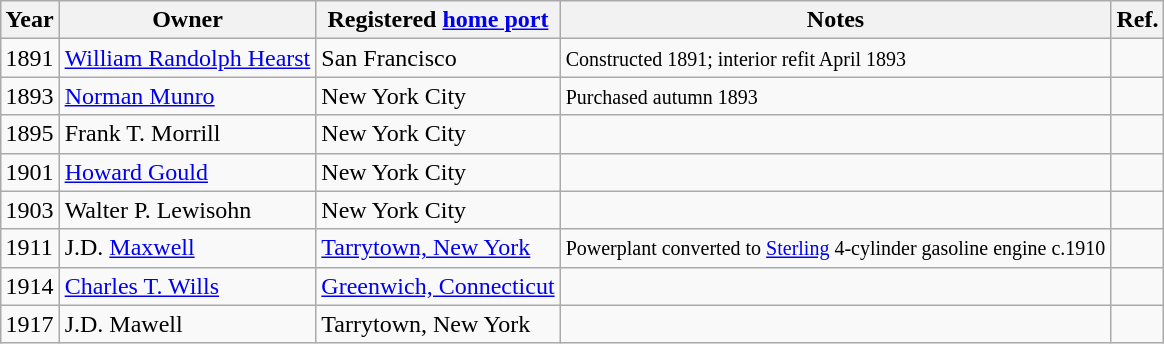<table class="wikitable" style="margin-left: auto; margin-right: auto; border: none;">
<tr>
<th>Year</th>
<th>Owner</th>
<th>Registered <a href='#'>home port</a></th>
<th>Notes</th>
<th>Ref.</th>
</tr>
<tr>
<td>1891</td>
<td><a href='#'>William Randolph Hearst</a></td>
<td>San Francisco</td>
<td><small>Constructed 1891; interior refit April 1893</small></td>
<td></td>
</tr>
<tr>
<td>1893</td>
<td><a href='#'>Norman Munro</a></td>
<td>New York City</td>
<td><small>Purchased autumn 1893</small></td>
<td></td>
</tr>
<tr>
<td>1895</td>
<td>Frank T. Morrill</td>
<td>New York City</td>
<td></td>
<td></td>
</tr>
<tr>
<td>1901</td>
<td><a href='#'>Howard Gould</a></td>
<td>New York City</td>
<td></td>
<td></td>
</tr>
<tr>
<td>1903</td>
<td>Walter P. Lewisohn</td>
<td>New York City</td>
<td></td>
<td></td>
</tr>
<tr>
<td>1911</td>
<td>J.D. <a href='#'>Maxwell</a></td>
<td><a href='#'>Tarrytown, New York</a></td>
<td><small>Powerplant converted to <a href='#'>Sterling</a> 4-cylinder gasoline engine c.1910</small></td>
<td></td>
</tr>
<tr>
<td>1914</td>
<td><a href='#'>Charles T. Wills</a></td>
<td><a href='#'>Greenwich, Connecticut</a></td>
<td></td>
<td></td>
</tr>
<tr>
<td>1917</td>
<td>J.D. Mawell</td>
<td>Tarrytown, New York</td>
<td></td>
<td></td>
</tr>
</table>
